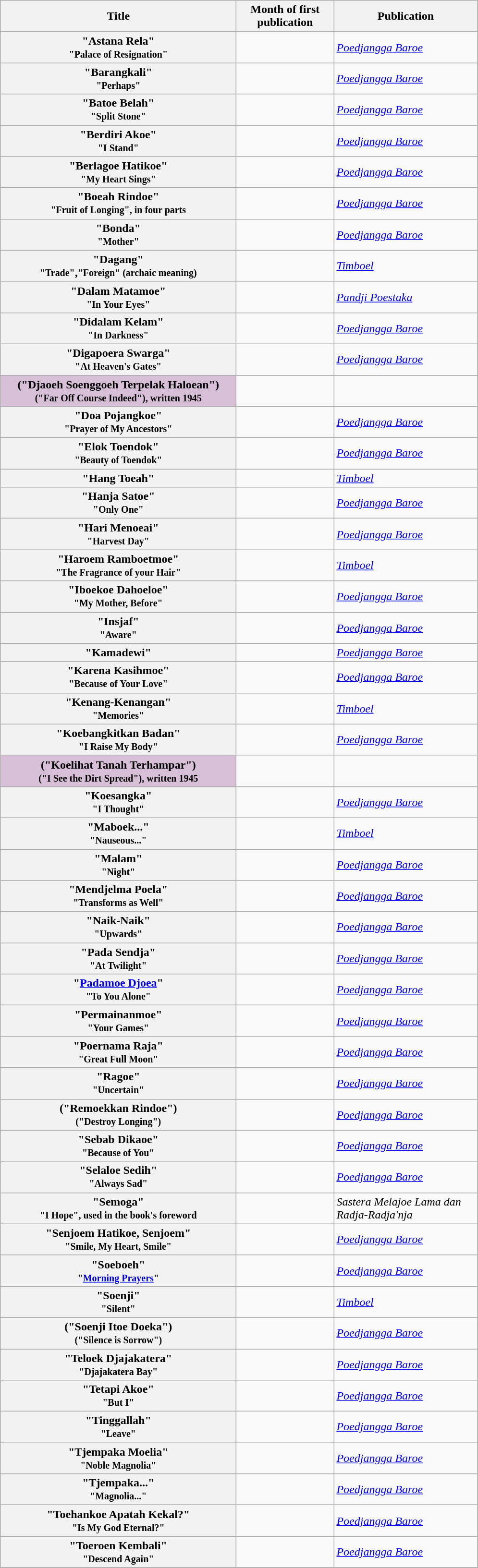<table class="wikitable plainrowheaders sortable" style="margin-right: 0;">
<tr>
<th scope="col"  style="width:20em;">Title</th>
<th scope="col"  style="width:8em;">Month of first publication</th>
<th scope="col"  style="width:12em;">Publication</th>
</tr>
<tr>
<th scope="row">"Astana Rela"<br><small>"Palace of Resignation"</small></th>
<td></td>
<td><em><a href='#'>Poedjangga Baroe</a></em>  </td>
</tr>
<tr>
<th scope="row">"Barangkali"<br><small>"Perhaps"</small></th>
<td></td>
<td><em><a href='#'>Poedjangga Baroe</a></em>  </td>
</tr>
<tr>
<th scope="row">"Batoe Belah"<br><small>"Split Stone"</small></th>
<td></td>
<td><em><a href='#'>Poedjangga Baroe</a></em>  </td>
</tr>
<tr>
<th scope="row">"Berdiri Akoe"<br><small>"I Stand"</small></th>
<td></td>
<td><em><a href='#'>Poedjangga Baroe</a></em> </td>
</tr>
<tr>
<th scope="row">"Berlagoe Hatikoe"<br><small>"My Heart Sings"</small></th>
<td></td>
<td><em><a href='#'>Poedjangga Baroe</a></em>  </td>
</tr>
<tr>
<th scope="row">"Boeah Rindoe"<br><small>"Fruit of Longing", in four parts</small></th>
<td></td>
<td><em><a href='#'>Poedjangga Baroe</a></em>  </td>
</tr>
<tr>
<th scope="row">"Bonda"<br><small>"Mother"</small></th>
<td></td>
<td><em><a href='#'>Poedjangga Baroe</a></em>  </td>
</tr>
<tr>
<th scope="row">"Dagang"<br><small>"Trade"</small>,<small>"Foreign" (archaic meaning)</small></th>
<td></td>
<td><em><a href='#'>Timboel</a></em>  </td>
</tr>
<tr>
<th scope="row">"Dalam Matamoe"<br><small>"In Your Eyes"</small></th>
<td></td>
<td><em><a href='#'>Pandji Poestaka</a></em>  </td>
</tr>
<tr>
<th scope="row">"Didalam Kelam"<br><small>"In Darkness"</small></th>
<td></td>
<td><em><a href='#'>Poedjangga Baroe</a></em>  </td>
</tr>
<tr>
<th scope="row">"Digapoera Swarga"<br><small>"At Heaven's Gates"</small></th>
<td></td>
<td><em><a href='#'>Poedjangga Baroe</a></em>  </td>
</tr>
<tr>
<th scope="row" style="background-color: #D8BFD8;"> ("Djaoeh Soenggoeh Terpelak Haloean")<br><small>("Far Off Course Indeed"), written 1945</small></th>
<td></td>
<td></td>
</tr>
<tr>
<th scope="row">"Doa Pojangkoe"<br><small>"Prayer of My Ancestors"</small></th>
<td></td>
<td><em><a href='#'>Poedjangga Baroe</a></em>  </td>
</tr>
<tr>
<th scope="row">"Elok Toendok"<br><small>"Beauty of Toendok"</small></th>
<td></td>
<td><em><a href='#'>Poedjangga Baroe</a></em>  </td>
</tr>
<tr>
<th scope="row">"Hang Toeah"</th>
<td></td>
<td><em><a href='#'>Timboel</a></em>  </td>
</tr>
<tr>
<th scope="row">"Hanja Satoe"<br><small>"Only One"</small></th>
<td></td>
<td><em><a href='#'>Poedjangga Baroe</a></em>  </td>
</tr>
<tr>
<th scope="row">"Hari Menoeai"<br><small>"Harvest Day"</small></th>
<td></td>
<td><em><a href='#'>Poedjangga Baroe</a></em>  </td>
</tr>
<tr>
<th scope="row">"Haroem Ramboetmoe"<br><small>"The Fragrance of your Hair"</small></th>
<td></td>
<td><em><a href='#'>Timboel</a></em>  </td>
</tr>
<tr>
<th scope="row">"Iboekoe Dahoeloe"<br><small>"My Mother, Before"</small></th>
<td></td>
<td><em><a href='#'>Poedjangga Baroe</a></em>  </td>
</tr>
<tr>
<th scope="row">"Insjaf"<br><small>"Aware"</small></th>
<td></td>
<td><em><a href='#'>Poedjangga Baroe</a></em>  </td>
</tr>
<tr>
<th scope="row">"Kamadewi"</th>
<td></td>
<td><em><a href='#'>Poedjangga Baroe</a></em>  </td>
</tr>
<tr>
<th scope="row">"Karena Kasihmoe"<br><small>"Because of Your Love"</small></th>
<td></td>
<td><em><a href='#'>Poedjangga Baroe</a></em>  </td>
</tr>
<tr>
<th scope="row">"Kenang-Kenangan"<br><small>"Memories"</small></th>
<td></td>
<td><em><a href='#'>Timboel</a></em>  </td>
</tr>
<tr>
<th scope="row">"Koebangkitkan Badan"<br><small>"I Raise My Body"</small></th>
<td></td>
<td><em><a href='#'>Poedjangga Baroe</a></em>  </td>
</tr>
<tr>
<th scope="row" style="background-color: #D8BFD8;"> ("Koelihat Tanah Terhampar")<br><small>("I See the Dirt Spread"), written 1945</small></th>
<td></td>
<td></td>
</tr>
<tr>
<th scope="row">"Koesangka"<br><small>"I Thought"</small></th>
<td></td>
<td><em><a href='#'>Poedjangga Baroe</a></em>  </td>
</tr>
<tr>
<th scope="row">"Maboek..."<br><small>"Nauseous..."</small></th>
<td></td>
<td><em><a href='#'>Timboel</a></em>  </td>
</tr>
<tr>
<th scope="row">"Malam"<br><small>"Night"</small></th>
<td></td>
<td><em><a href='#'>Poedjangga Baroe</a></em>  </td>
</tr>
<tr>
<th scope="row">"Mendjelma Poela"<br><small>"Transforms as Well"</small></th>
<td></td>
<td><em><a href='#'>Poedjangga Baroe</a></em>  </td>
</tr>
<tr>
<th scope="row">"Naik-Naik"<br><small>"Upwards"</small></th>
<td></td>
<td><em><a href='#'>Poedjangga Baroe</a></em>  </td>
</tr>
<tr>
<th scope="row">"Pada Sendja"<br><small>"At Twilight"</small></th>
<td></td>
<td><em><a href='#'>Poedjangga Baroe</a></em>  </td>
</tr>
<tr>
<th scope="row">"<a href='#'>Padamoe Djoea</a>"<br><small>"To You Alone"</small></th>
<td></td>
<td><em><a href='#'>Poedjangga Baroe</a></em>  </td>
</tr>
<tr>
<th scope="row">"Permainanmoe"<br><small>"Your Games"</small></th>
<td></td>
<td><em><a href='#'>Poedjangga Baroe</a></em>  </td>
</tr>
<tr>
<th scope="row">"Poernama Raja"<br><small>"Great Full Moon"</small></th>
<td></td>
<td><em><a href='#'>Poedjangga Baroe</a></em>  </td>
</tr>
<tr>
<th scope="row">"Ragoe"<br><small>"Uncertain"</small></th>
<td></td>
<td><em><a href='#'>Poedjangga Baroe</a></em>  </td>
</tr>
<tr>
<th scope="row"> ("Remoekkan Rindoe")<br><small>("Destroy Longing")</small></th>
<td></td>
<td><em><a href='#'>Poedjangga Baroe</a></em>  </td>
</tr>
<tr>
<th scope="row">"Sebab Dikaoe"<br><small>"Because of You"</small></th>
<td></td>
<td><em><a href='#'>Poedjangga Baroe</a></em>  </td>
</tr>
<tr>
<th scope="row">"Selaloe Sedih"<br><small>"Always Sad"</small></th>
<td></td>
<td><em><a href='#'>Poedjangga Baroe</a></em>  </td>
</tr>
<tr>
<th scope="row">"Semoga"<br><small>"I Hope", used in the book's foreword</small></th>
<td></td>
<td><em>Sastera Melajoe Lama dan Radja-Radja'nja</em></td>
</tr>
<tr>
<th scope="row">"Senjoem Hatikoe, Senjoem"<br><small>"Smile, My Heart, Smile"</small></th>
<td></td>
<td><em><a href='#'>Poedjangga Baroe</a></em>  </td>
</tr>
<tr>
<th scope="row">"Soeboeh"<br><small>"<a href='#'>Morning Prayers</a>"</small></th>
<td></td>
<td><em><a href='#'>Poedjangga Baroe</a></em>  </td>
</tr>
<tr>
<th scope="row">"Soenji"<br><small>"Silent"</small></th>
<td></td>
<td><em><a href='#'>Timboel</a></em>  </td>
</tr>
<tr>
<th scope="row">("Soenji Itoe Doeka")<br><small>("Silence is Sorrow")</small></th>
<td></td>
<td><em><a href='#'>Poedjangga Baroe</a></em>  </td>
</tr>
<tr>
<th scope="row">"Teloek Djajakatera"<br><small>"Djajakatera Bay"</small></th>
<td></td>
<td><em><a href='#'>Poedjangga Baroe</a></em>  </td>
</tr>
<tr>
<th scope="row">"Tetapi Akoe"<br><small>"But I"</small></th>
<td></td>
<td><em><a href='#'>Poedjangga Baroe</a></em>  </td>
</tr>
<tr>
<th scope="row">"Tinggallah"<br><small>"Leave"</small></th>
<td></td>
<td><em><a href='#'>Poedjangga Baroe</a></em>  </td>
</tr>
<tr>
<th scope="row">"Tjempaka Moelia"<br><small>"Noble Magnolia"</small></th>
<td></td>
<td><em><a href='#'>Poedjangga Baroe</a></em>  </td>
</tr>
<tr>
<th scope="row">"Tjempaka..."<br><small>"Magnolia..."</small></th>
<td></td>
<td><em><a href='#'>Poedjangga Baroe</a></em>  </td>
</tr>
<tr>
<th scope="row">"Toehankoe Apatah Kekal?"<br><small>"Is My God Eternal?"</small></th>
<td></td>
<td><em><a href='#'>Poedjangga Baroe</a></em>  </td>
</tr>
<tr>
<th scope="row">"Toeroen Kembali"<br><small>"Descend Again"</small></th>
<td></td>
<td><em><a href='#'>Poedjangga Baroe</a></em>  </td>
</tr>
<tr>
</tr>
</table>
